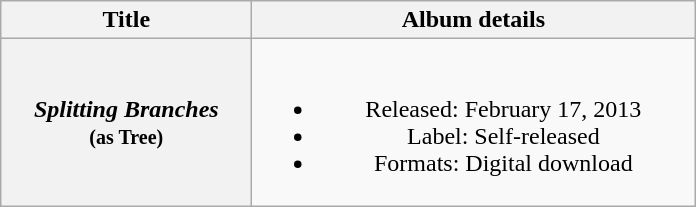<table class="wikitable plainrowheaders" style="text-align:center;">
<tr>
<th scope="col" style="width:10em;">Title</th>
<th scope="col" style="width:18em;">Album details</th>
</tr>
<tr>
<th scope="row"><em>Splitting Branches</em> <br><small>(as Tree)</small></th>
<td><br><ul><li>Released: February 17, 2013</li><li>Label: Self-released</li><li>Formats: Digital download</li></ul></td>
</tr>
</table>
